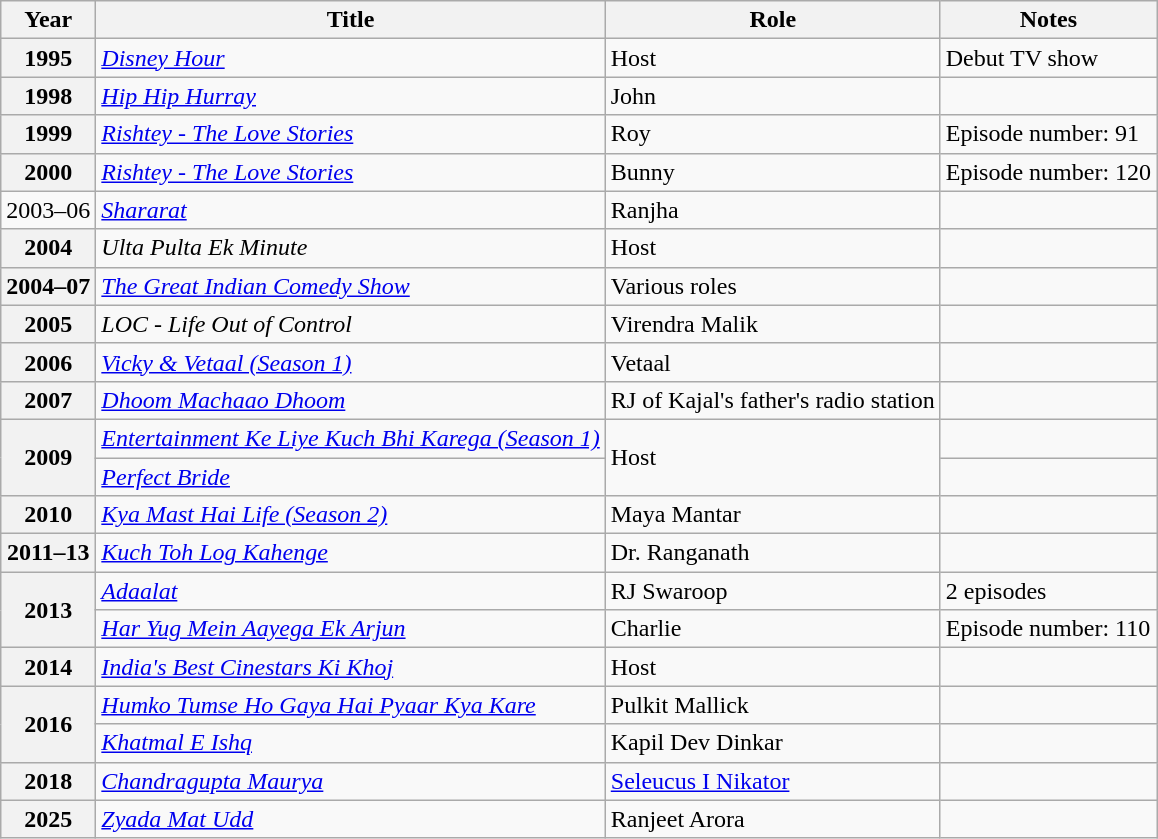<table class="wikitable plainrowheaders sortable">
<tr>
<th scope="col">Year</th>
<th scope="col">Title</th>
<th scope="col">Role</th>
<th scope="col" class="unsortable">Notes</th>
</tr>
<tr>
<th scope="row">1995</th>
<td><em><a href='#'>Disney Hour</a></em></td>
<td>Host</td>
<td>Debut TV show</td>
</tr>
<tr>
<th scope="row">1998</th>
<td><em><a href='#'>Hip Hip Hurray</a></em></td>
<td>John</td>
<td></td>
</tr>
<tr>
<th scope="row">1999</th>
<td><em><a href='#'>Rishtey - The Love Stories</a></em></td>
<td>Roy</td>
<td>Episode number: 91</td>
</tr>
<tr>
<th scope="row">2000</th>
<td><em><a href='#'>Rishtey - The Love Stories</a></em></td>
<td>Bunny</td>
<td>Episode number: 120</td>
</tr>
<tr>
<td>2003–06</td>
<td><em><a href='#'>Shararat</a></em></td>
<td>Ranjha</td>
<td></td>
</tr>
<tr>
<th scope="row">2004</th>
<td><em>Ulta Pulta Ek Minute</em></td>
<td>Host</td>
<td></td>
</tr>
<tr>
<th scope="row">2004–07</th>
<td><em><a href='#'>The Great Indian Comedy Show</a></em></td>
<td>Various roles</td>
<td></td>
</tr>
<tr>
<th scope="row">2005</th>
<td><em>LOC - Life Out of Control</em></td>
<td>Virendra Malik</td>
<td></td>
</tr>
<tr>
<th scope="row">2006</th>
<td><em><a href='#'>Vicky & Vetaal (Season 1)</a></em></td>
<td>Vetaal</td>
<td></td>
</tr>
<tr>
<th scope="row">2007</th>
<td><em><a href='#'>Dhoom Machaao Dhoom</a></em></td>
<td>RJ of Kajal's father's radio station</td>
<td></td>
</tr>
<tr>
<th scope="row" rowspan="2">2009</th>
<td><em><a href='#'>Entertainment Ke Liye Kuch Bhi Karega (Season 1)</a></em></td>
<td rowspan="2">Host</td>
<td></td>
</tr>
<tr>
<td><em><a href='#'>Perfect Bride</a></em></td>
<td></td>
</tr>
<tr>
<th scope="row">2010</th>
<td><em><a href='#'>Kya Mast Hai Life (Season 2)</a></em></td>
<td>Maya Mantar</td>
<td></td>
</tr>
<tr>
<th scope="row">2011–13</th>
<td><em><a href='#'>Kuch Toh Log Kahenge</a></em></td>
<td>Dr. Ranganath</td>
<td></td>
</tr>
<tr>
<th scope="row" rowspan="2">2013</th>
<td><em><a href='#'>Adaalat</a></em></td>
<td>RJ Swaroop</td>
<td>2 episodes</td>
</tr>
<tr>
<td><em><a href='#'>Har Yug Mein Aayega Ek Arjun</a></em></td>
<td>Charlie</td>
<td>Episode number: 110</td>
</tr>
<tr>
<th scope="row">2014</th>
<td><em><a href='#'>India's Best Cinestars Ki Khoj</a></em></td>
<td>Host</td>
<td></td>
</tr>
<tr>
<th scope="row" rowspan="2">2016</th>
<td><em><a href='#'>Humko Tumse Ho Gaya Hai Pyaar Kya Kare</a></em></td>
<td>Pulkit Mallick</td>
<td></td>
</tr>
<tr>
<td><em><a href='#'>Khatmal E Ishq</a></em></td>
<td>Kapil Dev Dinkar</td>
<td></td>
</tr>
<tr>
<th scope="row">2018</th>
<td><em><a href='#'>Chandragupta Maurya</a></em></td>
<td><a href='#'>Seleucus I Nikator</a></td>
<td></td>
</tr>
<tr>
<th scope="row">2025</th>
<td><em><a href='#'>Zyada Mat Udd</a></em></td>
<td>Ranjeet Arora</td>
<td></td>
</tr>
</table>
